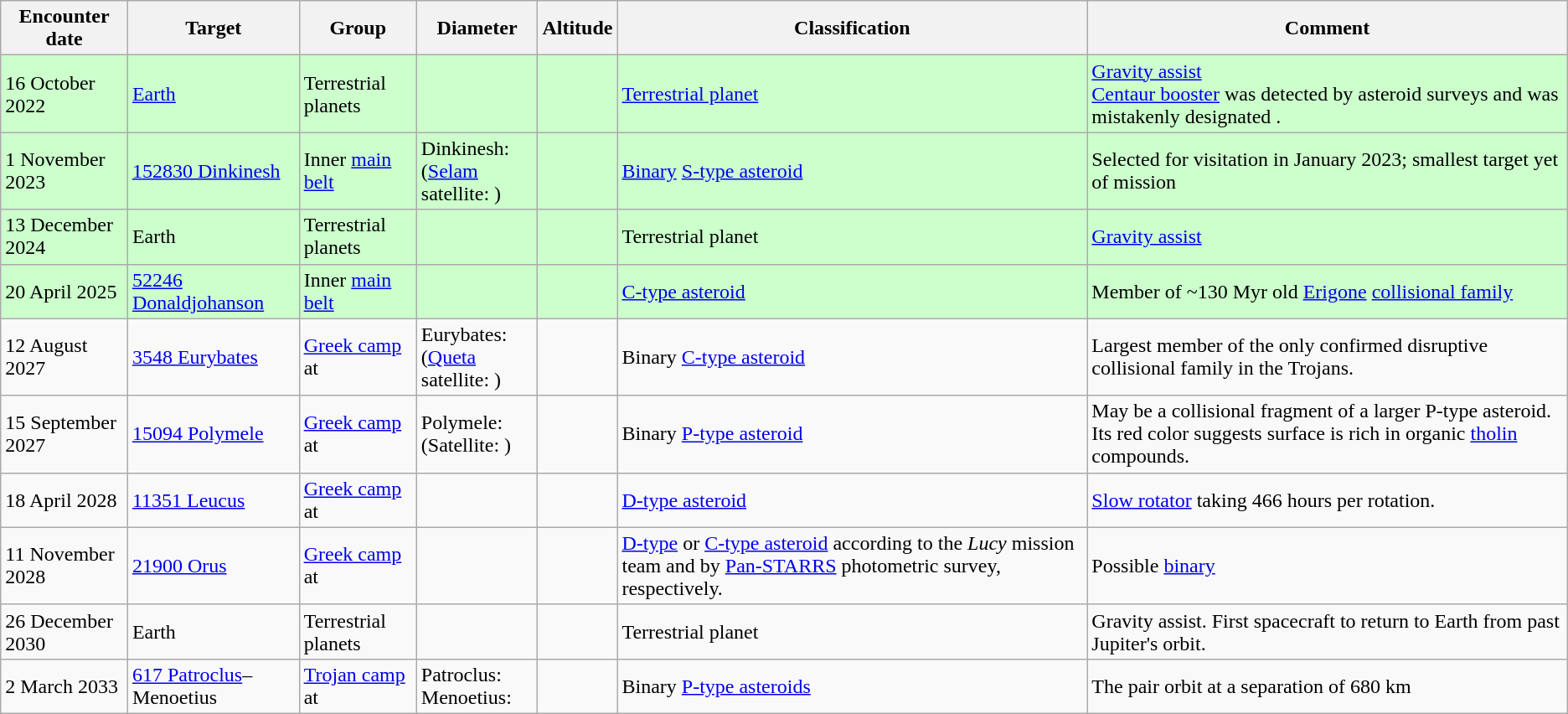<table class="wikitable">
<tr>
<th>Encounter date</th>
<th>Target</th>
<th>Group</th>
<th>Diameter</th>
<th>Altitude</th>
<th>Classification</th>
<th>Comment</th>
</tr>
<tr bgcolor=#ccffcc>
<td>16 October 2022</td>
<td><a href='#'>Earth</a></td>
<td>Terrestrial planets</td>
<td></td>
<td></td>
<td><a href='#'>Terrestrial planet</a></td>
<td><a href='#'>Gravity assist</a> <br><a href='#'>Centaur booster</a> was detected by asteroid surveys and was mistakenly designated .</td>
</tr>
<tr bgcolor=#ccffcc>
<td>1 November 2023</td>
<td><a href='#'>152830 Dinkinesh</a></td>
<td>Inner <a href='#'>main belt</a></td>
<td>Dinkinesh:  <br>(<a href='#'>Selam</a> satellite: )</td>
<td></td>
<td><a href='#'>Binary</a> <a href='#'>S-type asteroid</a></td>
<td>Selected for visitation in January 2023; smallest target yet of mission</td>
</tr>
<tr bgcolor=#ccffcc>
<td>13 December 2024</td>
<td>Earth</td>
<td>Terrestrial planets</td>
<td></td>
<td></td>
<td>Terrestrial planet</td>
<td><a href='#'>Gravity assist</a></td>
</tr>
<tr bgcolor=#ccffcc>
<td>20 April 2025</td>
<td><a href='#'>52246 Donaldjohanson</a></td>
<td>Inner <a href='#'>main belt</a></td>
<td></td>
<td></td>
<td><a href='#'>C-type asteroid</a></td>
<td>Member of ~130 Myr old <a href='#'>Erigone</a> <a href='#'>collisional family</a></td>
</tr>
<tr>
<td>12 August 2027</td>
<td><a href='#'>3548 Eurybates</a></td>
<td><a href='#'>Greek camp</a> at </td>
<td>Eurybates:  <br>(<a href='#'>Queta</a> satellite: )</td>
<td></td>
<td>Binary <a href='#'>C-type asteroid</a></td>
<td>Largest member of the only confirmed disruptive collisional family in the Trojans.</td>
</tr>
<tr>
<td>15 September 2027</td>
<td><a href='#'>15094 Polymele</a></td>
<td><a href='#'>Greek camp</a> at </td>
<td>Polymele:  <br>(Satellite: )</td>
<td></td>
<td>Binary <a href='#'>P-type asteroid</a></td>
<td>May be a collisional fragment of a larger P-type asteroid. Its red color suggests surface is rich in organic <a href='#'>tholin</a> compounds.</td>
</tr>
<tr>
<td>18 April 2028</td>
<td><a href='#'>11351 Leucus</a></td>
<td><a href='#'>Greek camp</a> at </td>
<td></td>
<td></td>
<td><a href='#'>D-type asteroid</a></td>
<td><a href='#'>Slow rotator</a> taking 466 hours per rotation.</td>
</tr>
<tr>
<td>11 November 2028</td>
<td><a href='#'>21900 Orus</a></td>
<td><a href='#'>Greek camp</a> at </td>
<td></td>
<td></td>
<td><a href='#'>D-type</a> or <a href='#'>C-type asteroid</a> according to the <em>Lucy</em> mission team and by <a href='#'>Pan-STARRS</a> photometric survey, respectively.</td>
<td>Possible <a href='#'>binary</a></td>
</tr>
<tr>
<td>26 December 2030</td>
<td>Earth</td>
<td>Terrestrial planets</td>
<td></td>
<td></td>
<td>Terrestrial planet</td>
<td>Gravity assist. First spacecraft to return to Earth from past Jupiter's orbit.</td>
</tr>
<tr>
<td>2 March 2033</td>
<td><a href='#'>617 Patroclus</a>–Menoetius</td>
<td><a href='#'>Trojan camp</a> at </td>
<td>Patroclus: <br>Menoetius: </td>
<td></td>
<td>Binary <a href='#'>P-type asteroids</a></td>
<td>The pair orbit at a separation of 680 km</td>
</tr>
</table>
